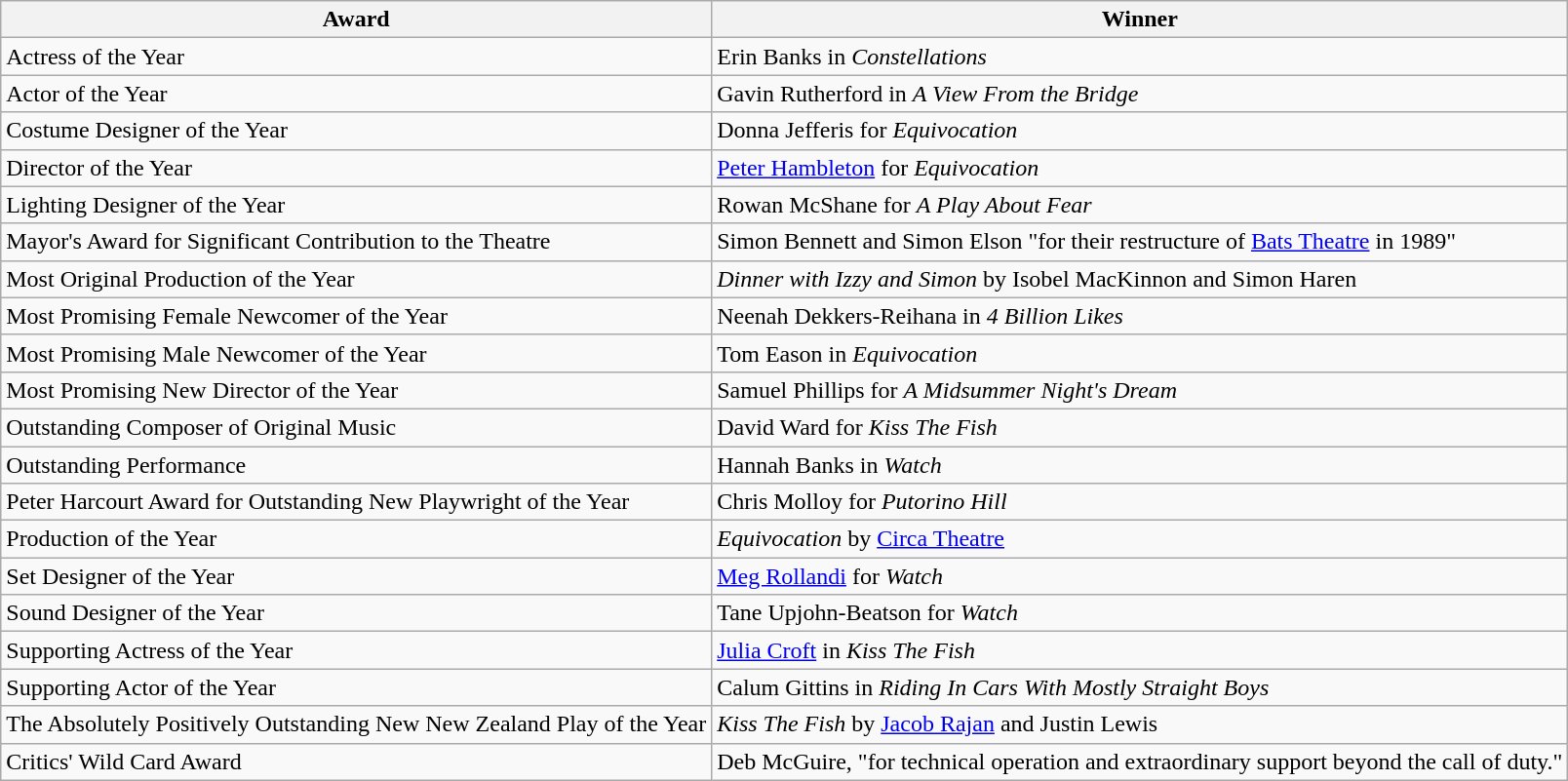<table class="wikitable sortable">
<tr>
<th>Award</th>
<th>Winner</th>
</tr>
<tr>
<td>Actress of the Year</td>
<td>Erin Banks in <em>Constellations</em></td>
</tr>
<tr>
<td>Actor of the Year</td>
<td>Gavin Rutherford in <em>A View From the Bridge</em></td>
</tr>
<tr>
<td>Costume Designer of the Year</td>
<td>Donna Jefferis for <em>Equivocation</em></td>
</tr>
<tr>
<td>Director of the Year</td>
<td><a href='#'>Peter Hambleton</a> for <em>Equivocation</em></td>
</tr>
<tr>
<td>Lighting Designer of the Year</td>
<td>Rowan McShane for <em>A Play About Fear</em></td>
</tr>
<tr>
<td>Mayor's Award for Significant Contribution to the Theatre</td>
<td>Simon Bennett and Simon Elson "for their restructure of <a href='#'>Bats Theatre</a> in 1989"</td>
</tr>
<tr>
<td>Most Original Production of the Year</td>
<td><em>Dinner with Izzy and Simon</em> by Isobel MacKinnon and Simon Haren</td>
</tr>
<tr>
<td>Most Promising Female Newcomer of the Year</td>
<td>Neenah Dekkers-Reihana in <em>4 Billion Likes</em></td>
</tr>
<tr>
<td>Most Promising Male Newcomer of the Year</td>
<td>Tom Eason in <em>Equivocation</em></td>
</tr>
<tr>
<td>Most Promising New Director of the Year</td>
<td>Samuel Phillips for <em>A Midsummer Night's Dream</em></td>
</tr>
<tr>
<td>Outstanding Composer of Original Music</td>
<td>David Ward for <em>Kiss The Fish</em></td>
</tr>
<tr>
<td>Outstanding Performance</td>
<td>Hannah Banks in <em>Watch</em></td>
</tr>
<tr>
<td>Peter Harcourt Award for Outstanding New Playwright of the Year</td>
<td>Chris Molloy for <em>Putorino Hill</em></td>
</tr>
<tr>
<td>Production of the Year</td>
<td><em>Equivocation</em> by <a href='#'>Circa Theatre</a></td>
</tr>
<tr>
<td>Set Designer of the Year</td>
<td><a href='#'>Meg Rollandi</a> for <em>Watch</em></td>
</tr>
<tr>
<td>Sound Designer of the Year</td>
<td>Tane Upjohn-Beatson for <em>Watch</em> </td>
</tr>
<tr>
<td>Supporting Actress of the Year</td>
<td><a href='#'>Julia Croft</a> in <em>Kiss The Fish</em></td>
</tr>
<tr>
<td>Supporting Actor of the Year</td>
<td>Calum Gittins in <em>Riding In Cars With Mostly Straight Boys</em></td>
</tr>
<tr>
<td>The Absolutely Positively Outstanding New New Zealand Play of the Year</td>
<td><em>Kiss The Fish</em> by <a href='#'>Jacob Rajan</a> and Justin Lewis</td>
</tr>
<tr>
<td>Critics' Wild Card Award</td>
<td>Deb McGuire, "for technical operation and extraordinary support beyond the call of duty."</td>
</tr>
</table>
